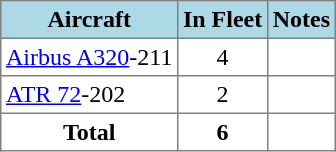<table class="toccolours" border="1" cellpadding="3" style="margin:1em auto; white-space:nowrap; border-collapse:collapse">
<tr bgcolor=lightblue>
<th>Aircraft</th>
<th>In Fleet</th>
<th>Notes</th>
</tr>
<tr>
<td><a href='#'>Airbus A320</a>-211</td>
<td align="center">4</td>
<td></td>
</tr>
<tr>
<td><a href='#'>ATR 72</a>-202</td>
<td align="center">2</td>
<td></td>
</tr>
<tr m>
<td align="center"><strong>Total</strong></td>
<td align="center"><strong>6</strong></td>
<td></td>
</tr>
</table>
